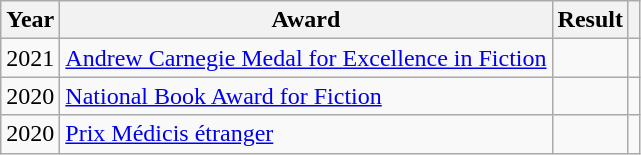<table class="wikitable plainrowheaders sortable">
<tr>
<th scope="col">Year</th>
<th scope="col">Award</th>
<th scope="col">Result</th>
<th scope="col" class="unsortable"></th>
</tr>
<tr>
<td>2021</td>
<td><a href='#'>Andrew Carnegie Medal for Excellence in Fiction</a></td>
<td></td>
<td style="text-align:center;"></td>
</tr>
<tr>
<td>2020</td>
<td><a href='#'>National Book Award for Fiction</a></td>
<td></td>
<td style="text-align:center;"></td>
</tr>
<tr>
<td>2020</td>
<td><a href='#'>Prix Médicis étranger</a></td>
<td></td>
<td style="text-align:center;"></td>
</tr>
</table>
